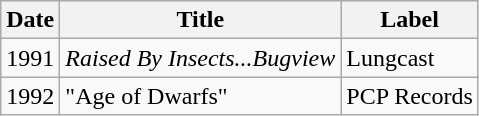<table class="wikitable">
<tr>
<th>Date</th>
<th>Title</th>
<th>Label</th>
</tr>
<tr>
<td>1991</td>
<td><em>Raised By Insects...Bugview</em></td>
<td>Lungcast</td>
</tr>
<tr>
<td>1992</td>
<td>"Age of Dwarfs"</td>
<td>PCP Records</td>
</tr>
</table>
